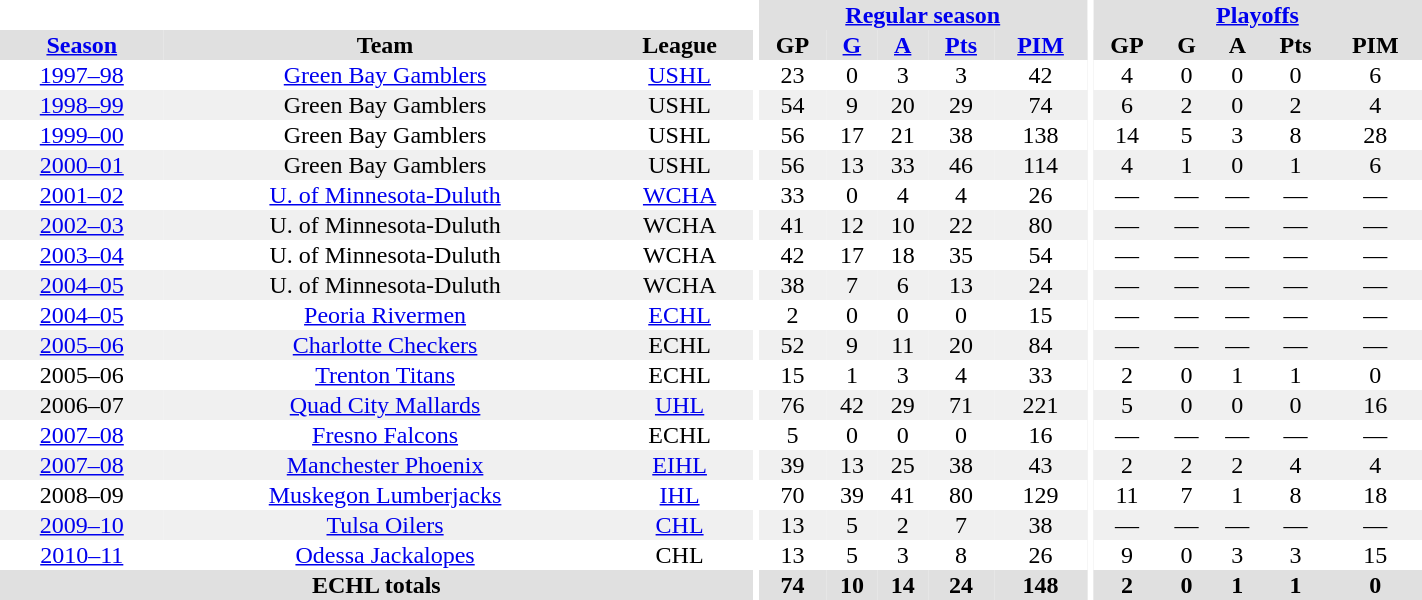<table border="0" cellpadding="1" cellspacing="0" style="text-align:center; width:75%">
<tr bgcolor="#e0e0e0">
<th colspan="3" bgcolor="#ffffff"></th>
<th rowspan="99" bgcolor="#ffffff"></th>
<th colspan="5"><a href='#'>Regular season</a></th>
<th rowspan="99" bgcolor="#ffffff"></th>
<th colspan="5"><a href='#'>Playoffs</a></th>
</tr>
<tr bgcolor="#e0e0e0">
<th><a href='#'>Season</a></th>
<th>Team</th>
<th>League</th>
<th>GP</th>
<th><a href='#'>G</a></th>
<th><a href='#'>A</a></th>
<th><a href='#'>Pts</a></th>
<th><a href='#'>PIM</a></th>
<th>GP</th>
<th>G</th>
<th>A</th>
<th>Pts</th>
<th>PIM</th>
</tr>
<tr ALIGN="center">
<td><a href='#'>1997–98</a></td>
<td><a href='#'>Green Bay Gamblers</a></td>
<td><a href='#'>USHL</a></td>
<td>23</td>
<td>0</td>
<td>3</td>
<td>3</td>
<td>42</td>
<td>4</td>
<td>0</td>
<td>0</td>
<td>0</td>
<td>6</td>
</tr>
<tr ALIGN="center" bgcolor="#f0f0f0">
<td><a href='#'>1998–99</a></td>
<td>Green Bay Gamblers</td>
<td>USHL</td>
<td>54</td>
<td>9</td>
<td>20</td>
<td>29</td>
<td>74</td>
<td>6</td>
<td>2</td>
<td>0</td>
<td>2</td>
<td>4</td>
</tr>
<tr ALIGN="center">
<td><a href='#'>1999–00</a></td>
<td>Green Bay Gamblers</td>
<td>USHL</td>
<td>56</td>
<td>17</td>
<td>21</td>
<td>38</td>
<td>138</td>
<td>14</td>
<td>5</td>
<td>3</td>
<td>8</td>
<td>28</td>
</tr>
<tr ALIGN="center" bgcolor="#f0f0f0">
<td><a href='#'>2000–01</a></td>
<td>Green Bay Gamblers</td>
<td>USHL</td>
<td>56</td>
<td>13</td>
<td>33</td>
<td>46</td>
<td>114</td>
<td>4</td>
<td>1</td>
<td>0</td>
<td>1</td>
<td>6</td>
</tr>
<tr ALIGN="center">
<td><a href='#'>2001–02</a></td>
<td><a href='#'>U. of Minnesota-Duluth</a></td>
<td><a href='#'>WCHA</a></td>
<td>33</td>
<td>0</td>
<td>4</td>
<td>4</td>
<td>26</td>
<td>—</td>
<td>—</td>
<td>—</td>
<td>—</td>
<td>—</td>
</tr>
<tr ALIGN="center" bgcolor="#f0f0f0">
<td><a href='#'>2002–03</a></td>
<td>U. of Minnesota-Duluth</td>
<td>WCHA</td>
<td>41</td>
<td>12</td>
<td>10</td>
<td>22</td>
<td>80</td>
<td>—</td>
<td>—</td>
<td>—</td>
<td>—</td>
<td>—</td>
</tr>
<tr ALIGN="center">
<td><a href='#'>2003–04</a></td>
<td>U. of Minnesota-Duluth</td>
<td>WCHA</td>
<td>42</td>
<td>17</td>
<td>18</td>
<td>35</td>
<td>54</td>
<td>—</td>
<td>—</td>
<td>—</td>
<td>—</td>
<td>—</td>
</tr>
<tr ALIGN="center" bgcolor="#f0f0f0">
<td><a href='#'>2004–05</a></td>
<td>U. of Minnesota-Duluth</td>
<td>WCHA</td>
<td>38</td>
<td>7</td>
<td>6</td>
<td>13</td>
<td>24</td>
<td>—</td>
<td>—</td>
<td>—</td>
<td>—</td>
<td>—</td>
</tr>
<tr ALIGN="center">
<td><a href='#'>2004–05</a></td>
<td><a href='#'>Peoria Rivermen</a></td>
<td><a href='#'>ECHL</a></td>
<td>2</td>
<td>0</td>
<td>0</td>
<td>0</td>
<td>15</td>
<td>—</td>
<td>—</td>
<td>—</td>
<td>—</td>
<td>—</td>
</tr>
<tr ALIGN="center" bgcolor="#f0f0f0">
<td><a href='#'>2005–06</a></td>
<td><a href='#'>Charlotte Checkers</a></td>
<td>ECHL</td>
<td>52</td>
<td>9</td>
<td>11</td>
<td>20</td>
<td>84</td>
<td>—</td>
<td>—</td>
<td>—</td>
<td>—</td>
<td>—</td>
</tr>
<tr ALIGN="center">
<td>2005–06</td>
<td><a href='#'>Trenton Titans</a></td>
<td>ECHL</td>
<td>15</td>
<td>1</td>
<td>3</td>
<td>4</td>
<td>33</td>
<td>2</td>
<td>0</td>
<td>1</td>
<td>1</td>
<td>0</td>
</tr>
<tr ALIGN="center" bgcolor="#f0f0f0">
<td>2006–07</td>
<td><a href='#'>Quad City Mallards</a></td>
<td><a href='#'>UHL</a></td>
<td>76</td>
<td>42</td>
<td>29</td>
<td>71</td>
<td>221</td>
<td>5</td>
<td>0</td>
<td>0</td>
<td>0</td>
<td>16</td>
</tr>
<tr ALIGN="center">
<td><a href='#'>2007–08</a></td>
<td><a href='#'>Fresno Falcons</a></td>
<td>ECHL</td>
<td>5</td>
<td>0</td>
<td>0</td>
<td>0</td>
<td>16</td>
<td>—</td>
<td>—</td>
<td>—</td>
<td>—</td>
<td>—</td>
</tr>
<tr ALIGN="center" bgcolor="#f0f0f0">
<td><a href='#'>2007–08</a></td>
<td><a href='#'>Manchester Phoenix</a></td>
<td><a href='#'>EIHL</a></td>
<td>39</td>
<td>13</td>
<td>25</td>
<td>38</td>
<td>43</td>
<td>2</td>
<td>2</td>
<td>2</td>
<td>4</td>
<td>4</td>
</tr>
<tr ALIGN="center">
<td>2008–09</td>
<td><a href='#'>Muskegon Lumberjacks</a></td>
<td><a href='#'>IHL</a></td>
<td>70</td>
<td>39</td>
<td>41</td>
<td>80</td>
<td>129</td>
<td>11</td>
<td>7</td>
<td>1</td>
<td>8</td>
<td>18</td>
</tr>
<tr ALIGN="center" bgcolor="#f0f0f0">
<td><a href='#'>2009–10</a></td>
<td><a href='#'>Tulsa Oilers</a></td>
<td><a href='#'>CHL</a></td>
<td>13</td>
<td>5</td>
<td>2</td>
<td>7</td>
<td>38</td>
<td>—</td>
<td>—</td>
<td>—</td>
<td>—</td>
<td>—</td>
</tr>
<tr ALIGN="center">
<td><a href='#'>2010–11</a></td>
<td><a href='#'>Odessa Jackalopes</a></td>
<td>CHL</td>
<td>13</td>
<td>5</td>
<td>3</td>
<td>8</td>
<td>26</td>
<td>9</td>
<td>0</td>
<td>3</td>
<td>3</td>
<td>15</td>
</tr>
<tr bgcolor="#e0e0e0">
<th colspan="3">ECHL totals</th>
<th>74</th>
<th>10</th>
<th>14</th>
<th>24</th>
<th>148</th>
<th>2</th>
<th>0</th>
<th>1</th>
<th>1</th>
<th>0</th>
</tr>
</table>
